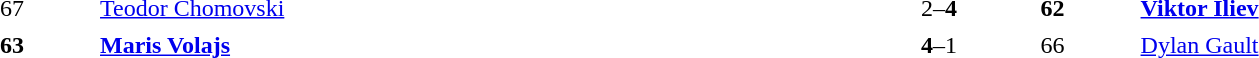<table width="100%" cellspacing="5">
<tr>
<th width=5%></th>
<th width=40%></th>
<th width=10%></th>
<th width=5%></th>
<th width=40%></th>
</tr>
<tr>
<td>67</td>
<td> <a href='#'>Teodor Chomovski</a></td>
<td align="center">2–<strong>4</strong></td>
<td><strong>62</strong></td>
<td> <strong><a href='#'>Viktor Iliev</a></strong></td>
</tr>
<tr>
<td><strong>63</strong></td>
<td> <strong><a href='#'>Maris Volajs</a></strong></td>
<td align="center"><strong>4</strong>–1</td>
<td>66</td>
<td> <a href='#'>Dylan Gault</a></td>
</tr>
</table>
